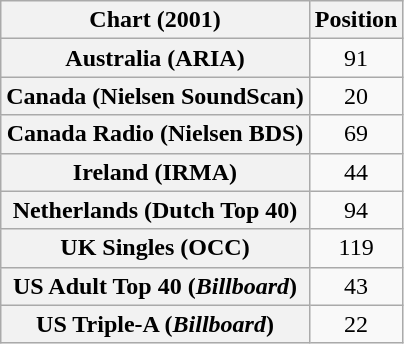<table class="wikitable sortable plainrowheaders" style="text-align:center">
<tr>
<th scope="col">Chart (2001)</th>
<th scope="col">Position</th>
</tr>
<tr>
<th scope="row">Australia (ARIA)</th>
<td>91</td>
</tr>
<tr>
<th scope="row">Canada (Nielsen SoundScan)</th>
<td>20</td>
</tr>
<tr>
<th scope="row">Canada Radio (Nielsen BDS)</th>
<td>69</td>
</tr>
<tr>
<th scope="row">Ireland (IRMA)</th>
<td>44</td>
</tr>
<tr>
<th scope="row">Netherlands (Dutch Top 40)</th>
<td>94</td>
</tr>
<tr>
<th scope="row">UK Singles (OCC)</th>
<td>119</td>
</tr>
<tr>
<th scope="row">US Adult Top 40 (<em>Billboard</em>)</th>
<td>43</td>
</tr>
<tr>
<th scope="row">US Triple-A (<em>Billboard</em>)</th>
<td>22</td>
</tr>
</table>
